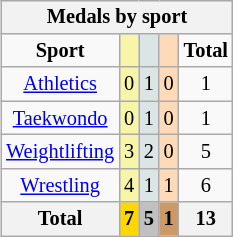<table class="wikitable" style="font-size:85%; float:right;">
<tr style="background:#efefef;">
<th colspan=5><strong>Medals by sport</strong></th>
</tr>
<tr align=center>
<td><strong>Sport</strong></td>
<td style="background:#f7f6a8;"></td>
<td style="background:#dce5e5;"></td>
<td style="background:#ffdab9;"></td>
<td><strong>Total</strong></td>
</tr>
<tr align=center>
<td><a href='#'>Athletics</a></td>
<td style="background:#f7f6a8;">0</td>
<td style="background:#dce5e5;">1</td>
<td style="background:#ffdab9;">0</td>
<td>1</td>
</tr>
<tr align=center>
<td><a href='#'>Taekwondo</a></td>
<td style="background:#f7f6a8;">0</td>
<td style="background:#dce5e5;">1</td>
<td style="background:#ffdab9;">0</td>
<td>1</td>
</tr>
<tr align=center>
<td><a href='#'>Weightlifting</a></td>
<td style="background:#f7f6a8;">3</td>
<td style="background:#dce5e5;">2</td>
<td style="background:#ffdab9;">0</td>
<td>5</td>
</tr>
<tr align=center>
<td><a href='#'>Wrestling</a></td>
<td style="background:#f7f6a8;">4</td>
<td style="background:#dce5e5;">1</td>
<td style="background:#ffdab9;">1</td>
<td>6</td>
</tr>
<tr align=center>
<th>Total</th>
<th style="background:gold;">7</th>
<th style="background:silver;">5</th>
<th style="background:#c96;">1</th>
<th>13</th>
</tr>
</table>
